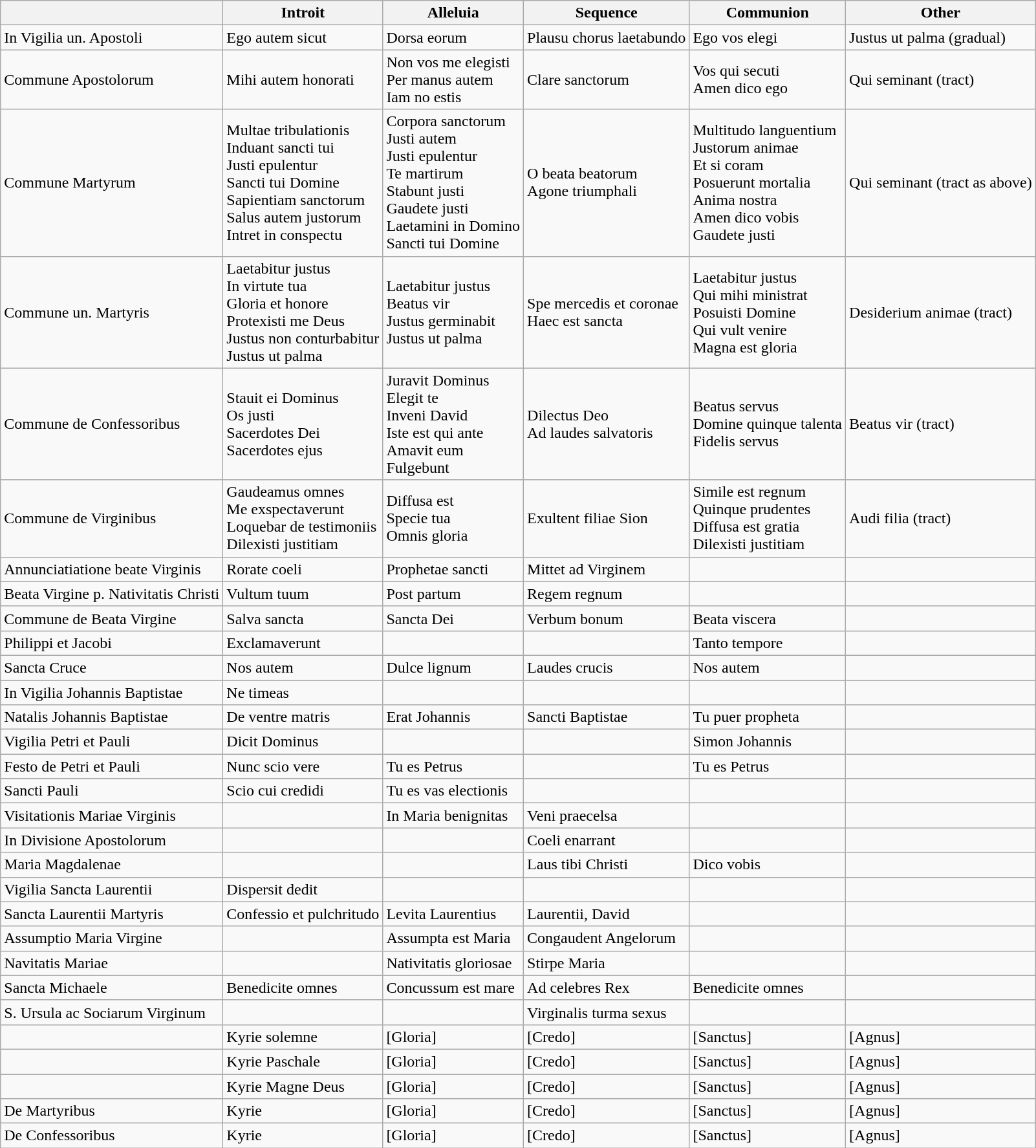<table class="wikitable">
<tr>
<th></th>
<th>Introit</th>
<th>Alleluia</th>
<th>Sequence</th>
<th>Communion</th>
<th>Other</th>
</tr>
<tr>
<td>In Vigilia un. Apostoli</td>
<td>Ego autem sicut</td>
<td>Dorsa eorum</td>
<td>Plausu chorus laetabundo</td>
<td>Ego vos elegi</td>
<td>Justus ut palma (gradual)</td>
</tr>
<tr>
<td>Commune Apostolorum</td>
<td>Mihi autem honorati</td>
<td>Non vos me elegisti<br>Per manus autem<br>Iam no estis</td>
<td>Clare sanctorum</td>
<td>Vos qui secuti<br>Amen dico ego</td>
<td>Qui seminant (tract)</td>
</tr>
<tr>
<td>Commune Martyrum</td>
<td>Multae tribulationis<br>Induant sancti tui<br>Justi epulentur<br>Sancti tui Domine<br>Sapientiam sanctorum<br>Salus autem justorum<br>Intret in conspectu</td>
<td>Corpora sanctorum<br>Justi autem<br>Justi epulentur<br>Te martirum<br>Stabunt justi<br>Gaudete justi<br>Laetamini in Domino<br>Sancti tui Domine</td>
<td>O beata beatorum<br>Agone triumphali</td>
<td>Multitudo languentium<br>Justorum animae<br>Et si coram<br>Posuerunt mortalia<br>Anima nostra<br>Amen dico vobis<br>Gaudete justi</td>
<td>Qui seminant (tract as above)</td>
</tr>
<tr>
<td>Commune un. Martyris</td>
<td>Laetabitur justus<br>In virtute tua<br>Gloria et honore<br>Protexisti me Deus<br>Justus non conturbabitur<br>Justus ut palma</td>
<td>Laetabitur justus<br>Beatus vir<br>Justus germinabit<br>Justus ut palma</td>
<td>Spe mercedis et coronae<br>Haec est sancta</td>
<td>Laetabitur justus<br>Qui mihi ministrat<br>Posuisti Domine<br>Qui vult venire<br>Magna est gloria</td>
<td>Desiderium animae (tract)</td>
</tr>
<tr>
<td>Commune de Confessoribus</td>
<td>Stauit ei Dominus<br>Os justi<br>Sacerdotes Dei<br>Sacerdotes ejus</td>
<td>Juravit Dominus<br>Elegit te<br>Inveni David<br>Iste est qui ante<br>Amavit eum<br>Fulgebunt</td>
<td>Dilectus Deo<br>Ad laudes salvatoris</td>
<td>Beatus servus<br>Domine quinque talenta<br>Fidelis servus</td>
<td>Beatus vir (tract)</td>
</tr>
<tr>
<td>Commune de Virginibus</td>
<td>Gaudeamus omnes<br>Me exspectaverunt<br>Loquebar de testimoniis<br>Dilexisti justitiam</td>
<td>Diffusa est<br>Specie tua<br>Omnis gloria</td>
<td>Exultent filiae Sion</td>
<td>Simile est regnum<br>Quinque prudentes<br>Diffusa est gratia<br>Dilexisti justitiam</td>
<td>Audi filia (tract)</td>
</tr>
<tr>
<td>Annunciatiatione beate Virginis</td>
<td>Rorate coeli</td>
<td>Prophetae sancti</td>
<td>Mittet ad Virginem</td>
<td></td>
<td></td>
</tr>
<tr>
<td>Beata Virgine p. Nativitatis Christi</td>
<td>Vultum tuum</td>
<td>Post partum</td>
<td>Regem regnum</td>
<td></td>
<td></td>
</tr>
<tr>
<td>Commune de Beata Virgine</td>
<td>Salva sancta</td>
<td>Sancta Dei</td>
<td>Verbum bonum</td>
<td>Beata viscera</td>
<td></td>
</tr>
<tr>
<td>Philippi et Jacobi</td>
<td>Exclamaverunt</td>
<td></td>
<td></td>
<td>Tanto tempore</td>
<td></td>
</tr>
<tr>
<td>Sancta Cruce</td>
<td>Nos autem</td>
<td>Dulce lignum</td>
<td>Laudes crucis</td>
<td>Nos autem</td>
<td></td>
</tr>
<tr>
<td>In Vigilia Johannis Baptistae</td>
<td>Ne timeas</td>
<td></td>
<td></td>
<td></td>
<td></td>
</tr>
<tr>
<td>Natalis Johannis Baptistae</td>
<td>De ventre matris</td>
<td>Erat Johannis</td>
<td>Sancti Baptistae</td>
<td>Tu puer propheta</td>
<td></td>
</tr>
<tr>
<td>Vigilia Petri et Pauli</td>
<td>Dicit Dominus</td>
<td></td>
<td></td>
<td>Simon Johannis</td>
<td></td>
</tr>
<tr>
<td>Festo de Petri et Pauli</td>
<td>Nunc scio vere</td>
<td>Tu es Petrus</td>
<td></td>
<td>Tu es Petrus</td>
<td></td>
</tr>
<tr>
<td>Sancti Pauli</td>
<td>Scio cui credidi</td>
<td>Tu es vas electionis</td>
<td></td>
<td></td>
<td></td>
</tr>
<tr>
<td>Visitationis Mariae Virginis</td>
<td></td>
<td>In Maria benignitas</td>
<td>Veni praecelsa</td>
<td></td>
<td></td>
</tr>
<tr>
<td>In Divisione Apostolorum</td>
<td></td>
<td></td>
<td>Coeli enarrant</td>
<td></td>
<td></td>
</tr>
<tr>
<td>Maria Magdalenae</td>
<td></td>
<td></td>
<td>Laus tibi Christi</td>
<td>Dico vobis</td>
<td></td>
</tr>
<tr>
<td>Vigilia Sancta Laurentii</td>
<td>Dispersit dedit</td>
<td></td>
<td></td>
<td></td>
<td></td>
</tr>
<tr>
<td>Sancta Laurentii Martyris</td>
<td>Confessio et pulchritudo</td>
<td>Levita Laurentius</td>
<td>Laurentii, David</td>
<td></td>
<td></td>
</tr>
<tr>
<td>Assumptio Maria Virgine</td>
<td></td>
<td>Assumpta est Maria</td>
<td>Congaudent Angelorum</td>
<td></td>
<td></td>
</tr>
<tr>
<td>Navitatis Mariae</td>
<td></td>
<td>Nativitatis gloriosae</td>
<td>Stirpe Maria</td>
<td></td>
<td></td>
</tr>
<tr>
<td>Sancta Michaele</td>
<td>Benedicite omnes</td>
<td>Concussum est mare</td>
<td>Ad celebres Rex</td>
<td>Benedicite omnes</td>
<td></td>
</tr>
<tr>
<td>S. Ursula ac Sociarum Virginum</td>
<td></td>
<td></td>
<td>Virginalis turma sexus</td>
<td></td>
<td></td>
</tr>
<tr>
<td></td>
<td>Kyrie solemne</td>
<td>[Gloria]</td>
<td>[Credo]</td>
<td>[Sanctus]</td>
<td>[Agnus]</td>
</tr>
<tr>
<td></td>
<td>Kyrie Paschale</td>
<td>[Gloria]</td>
<td>[Credo]</td>
<td>[Sanctus]</td>
<td>[Agnus]</td>
</tr>
<tr>
<td></td>
<td>Kyrie Magne Deus</td>
<td>[Gloria]</td>
<td>[Credo]</td>
<td>[Sanctus]</td>
<td>[Agnus]</td>
</tr>
<tr>
<td>De Martyribus</td>
<td>Kyrie</td>
<td>[Gloria]</td>
<td>[Credo]</td>
<td>[Sanctus]</td>
<td>[Agnus]</td>
</tr>
<tr>
<td>De Confessoribus</td>
<td>Kyrie</td>
<td>[Gloria]</td>
<td>[Credo]</td>
<td>[Sanctus]</td>
<td>[Agnus]</td>
</tr>
</table>
